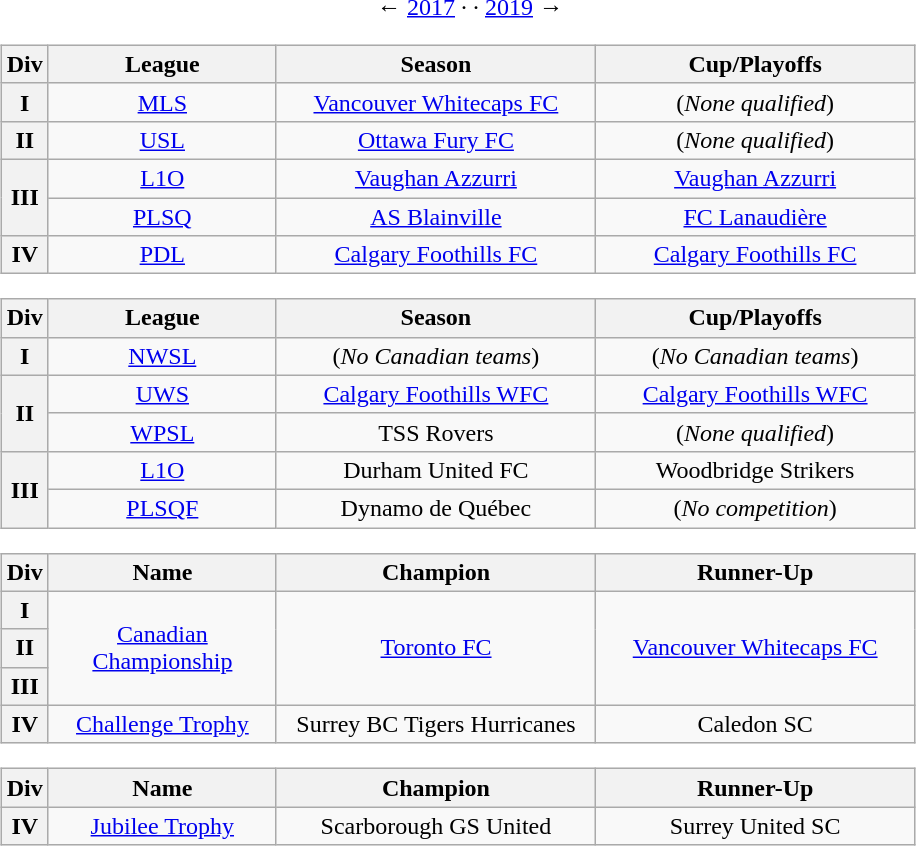<table style="text-align: center; width: 50%; border: 0" align="right">
<tr>
<td align="center"><br>← <a href='#'>2017</a> ·  · <a href='#'>2019</a> →<table class="wikitable" style="text-align: center">
<tr>
<th width="5%">Div</th>
<th width="25%">League</th>
<th width="35%">Season</th>
<th width="35%">Cup/Playoffs</th>
</tr>
<tr>
<th>I</th>
<td>  <a href='#'>MLS</a></td>
<td><a href='#'>Vancouver Whitecaps FC</a></td>
<td>(<em>None qualified</em>)</td>
</tr>
<tr>
<th>II</th>
<td>  <a href='#'>USL</a></td>
<td><a href='#'>Ottawa Fury FC</a></td>
<td>(<em>None qualified</em>)</td>
</tr>
<tr>
<th rowspan=2>III</th>
<td> <a href='#'>L1O</a></td>
<td><a href='#'>Vaughan Azzurri</a></td>
<td><a href='#'>Vaughan Azzurri</a></td>
</tr>
<tr>
<td> <a href='#'>PLSQ</a></td>
<td><a href='#'>AS Blainville</a></td>
<td><a href='#'>FC Lanaudière</a></td>
</tr>
<tr>
<th>IV</th>
<td>  <a href='#'>PDL</a></td>
<td><a href='#'>Calgary Foothills FC</a></td>
<td><a href='#'>Calgary Foothills FC</a></td>
</tr>
</table>
<table class="wikitable" style="text-align: center">
<tr>
<th width="5%">Div</th>
<th width="25%">League</th>
<th width="35%">Season</th>
<th width="35%">Cup/Playoffs</th>
</tr>
<tr>
<th>I</th>
<td> <a href='#'>NWSL</a></td>
<td>(<em>No Canadian teams</em>)</td>
<td>(<em>No Canadian teams</em>)</td>
</tr>
<tr>
<th rowspan=2>II</th>
<td>  <a href='#'>UWS</a></td>
<td><a href='#'>Calgary Foothills WFC</a></td>
<td><a href='#'>Calgary Foothills WFC</a></td>
</tr>
<tr>
<td>  <a href='#'>WPSL</a></td>
<td>TSS Rovers</td>
<td>(<em>None qualified</em>)</td>
</tr>
<tr>
<th rowspan=2>III</th>
<td> <a href='#'>L1O</a></td>
<td>Durham United FC</td>
<td>Woodbridge Strikers</td>
</tr>
<tr>
<td> <a href='#'>PLSQF</a></td>
<td>Dynamo de Québec</td>
<td>(<em>No competition</em>)</td>
</tr>
</table>
<table class="wikitable" style="text-align: center">
<tr>
<th width="5%">Div</th>
<th width="25%">Name</th>
<th width="35%">Champion</th>
<th width="35%">Runner-Up</th>
</tr>
<tr>
<th>I</th>
<td rowspan=3><a href='#'>Canadian Championship</a></td>
<td rowspan=3><a href='#'>Toronto FC</a></td>
<td rowspan=3><a href='#'>Vancouver Whitecaps FC</a></td>
</tr>
<tr>
<th>II</th>
</tr>
<tr>
<th>III</th>
</tr>
<tr>
<th>IV</th>
<td><a href='#'>Challenge Trophy</a></td>
<td>Surrey BC Tigers Hurricanes</td>
<td>Caledon SC</td>
</tr>
</table>
<table class="wikitable" style="text-align: center">
<tr>
<th width="5%">Div</th>
<th width="25%">Name</th>
<th width="35%">Champion</th>
<th width="35%">Runner-Up</th>
</tr>
<tr>
<th>IV</th>
<td><a href='#'>Jubilee Trophy</a></td>
<td>Scarborough GS United</td>
<td>Surrey United SC</td>
</tr>
</table>
</td>
</tr>
</table>
